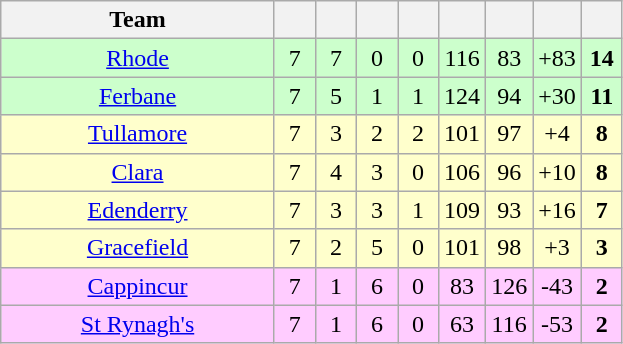<table class="wikitable" style="text-align:center">
<tr>
<th style="width:175px;">Team</th>
<th width="20"></th>
<th width="20"></th>
<th width="20"></th>
<th width="20"></th>
<th width="20"></th>
<th width="20"></th>
<th width="20"></th>
<th width="20"></th>
</tr>
<tr style="background:#cfc;">
<td><a href='#'>Rhode</a></td>
<td>7</td>
<td>7</td>
<td>0</td>
<td>0</td>
<td>116</td>
<td>83</td>
<td>+83</td>
<td><strong>14</strong></td>
</tr>
<tr style="background:#cfc;">
<td><a href='#'>Ferbane</a></td>
<td>7</td>
<td>5</td>
<td>1</td>
<td>1</td>
<td>124</td>
<td>94</td>
<td>+30</td>
<td><strong>11</strong></td>
</tr>
<tr style="background:#ffffcc;">
<td><a href='#'>Tullamore</a></td>
<td>7</td>
<td>3</td>
<td>2</td>
<td>2</td>
<td>101</td>
<td>97</td>
<td>+4</td>
<td><strong>8</strong></td>
</tr>
<tr style="background:#ffffcc;">
<td><a href='#'>Clara</a></td>
<td>7</td>
<td>4</td>
<td>3</td>
<td>0</td>
<td>106</td>
<td>96</td>
<td>+10</td>
<td><strong>8</strong></td>
</tr>
<tr style="background:#ffffcc;">
<td><a href='#'>Edenderry</a></td>
<td>7</td>
<td>3</td>
<td>3</td>
<td>1</td>
<td>109</td>
<td>93</td>
<td>+16</td>
<td><strong>7</strong></td>
</tr>
<tr style="background:#ffffcc;">
<td><a href='#'>Gracefield</a></td>
<td>7</td>
<td>2</td>
<td>5</td>
<td>0</td>
<td>101</td>
<td>98</td>
<td>+3</td>
<td><strong>3</strong></td>
</tr>
<tr style="background:#fcf;">
<td><a href='#'>Cappincur</a></td>
<td>7</td>
<td>1</td>
<td>6</td>
<td>0</td>
<td>83</td>
<td>126</td>
<td>-43</td>
<td><strong>2</strong></td>
</tr>
<tr style="background:#fcf;">
<td><a href='#'>St Rynagh's</a></td>
<td>7</td>
<td>1</td>
<td>6</td>
<td>0</td>
<td>63</td>
<td>116</td>
<td>-53</td>
<td><strong>2</strong></td>
</tr>
</table>
